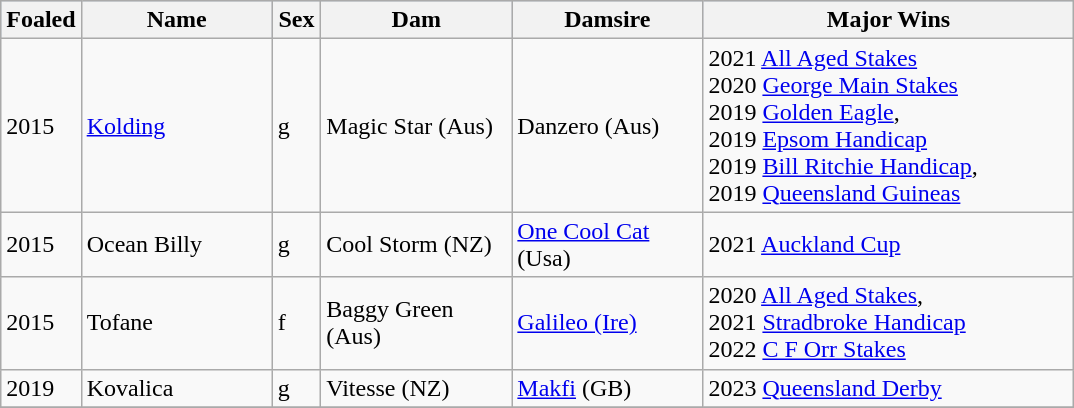<table class = "wikitable sortable" | border="1" cellpadding="0"; style="border-collapse:collapse; font-size:100%;">
<tr bgcolor="LightSteelBlue" align="center">
<th width="35px"><strong>Foaled</strong></th>
<th width="120px"><strong>Name</strong></th>
<th width="25px"><strong>Sex</strong></th>
<th width="120px"><strong>Dam</strong></th>
<th width="120px"><strong>Damsire</strong></th>
<th width="240px"><strong>Major Wins</strong></th>
</tr>
<tr>
<td>2015</td>
<td><a href='#'>Kolding</a></td>
<td>g</td>
<td>Magic Star (Aus)</td>
<td>Danzero (Aus)</td>
<td>2021 <a href='#'>All Aged Stakes</a> <br> 2020 <a href='#'>George Main Stakes</a> <br> 2019 <a href='#'>Golden Eagle</a>,<br> 2019 <a href='#'>Epsom Handicap</a> <br> 2019 <a href='#'>Bill Ritchie Handicap</a>, <br> 2019 <a href='#'>Queensland Guineas</a></td>
</tr>
<tr>
<td>2015</td>
<td>Ocean Billy </td>
<td>g</td>
<td>Cool Storm (NZ)</td>
<td><a href='#'>One Cool Cat</a> (Usa)</td>
<td>2021 <a href='#'>Auckland Cup</a></td>
</tr>
<tr>
<td>2015</td>
<td>Tofane </td>
<td>f</td>
<td>Baggy Green (Aus)</td>
<td><a href='#'>Galileo (Ire)</a></td>
<td>2020 <a href='#'>All Aged Stakes</a>, <br> 2021 <a href='#'>Stradbroke Handicap</a><br> 2022 <a href='#'>C F Orr Stakes</a></td>
</tr>
<tr>
<td>2019</td>
<td>Kovalica </td>
<td>g</td>
<td>Vitesse (NZ)</td>
<td><a href='#'>Makfi</a> (GB)</td>
<td>2023 <a href='#'>Queensland Derby</a></td>
</tr>
<tr>
</tr>
</table>
